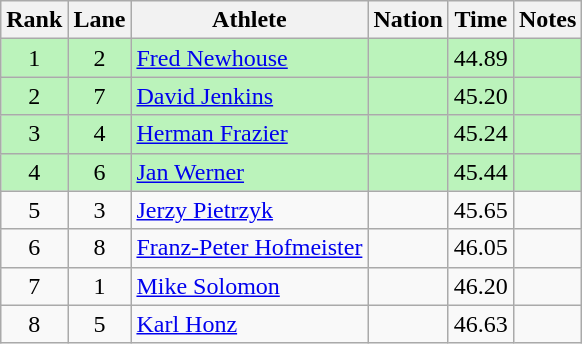<table class="wikitable sortable" style="text-align:center">
<tr>
<th>Rank</th>
<th>Lane</th>
<th>Athlete</th>
<th>Nation</th>
<th>Time</th>
<th>Notes</th>
</tr>
<tr style="background:#bbf3bb;">
<td>1</td>
<td>2</td>
<td align=left><a href='#'>Fred Newhouse</a></td>
<td align=left></td>
<td>44.89</td>
<td></td>
</tr>
<tr style="background:#bbf3bb;">
<td>2</td>
<td>7</td>
<td align=left><a href='#'>David Jenkins</a></td>
<td align=left></td>
<td>45.20</td>
<td></td>
</tr>
<tr style="background:#bbf3bb;">
<td>3</td>
<td>4</td>
<td align=left><a href='#'>Herman Frazier</a></td>
<td align=left></td>
<td>45.24</td>
<td></td>
</tr>
<tr style="background:#bbf3bb;">
<td>4</td>
<td>6</td>
<td align=left><a href='#'>Jan Werner</a></td>
<td align=left></td>
<td>45.44</td>
<td></td>
</tr>
<tr>
<td>5</td>
<td>3</td>
<td align=left><a href='#'>Jerzy Pietrzyk</a></td>
<td align=left></td>
<td>45.65</td>
<td></td>
</tr>
<tr>
<td>6</td>
<td>8</td>
<td align=left><a href='#'>Franz-Peter Hofmeister</a></td>
<td align=left></td>
<td>46.05</td>
<td></td>
</tr>
<tr>
<td>7</td>
<td>1</td>
<td align=left><a href='#'>Mike Solomon</a></td>
<td align=left></td>
<td>46.20</td>
<td></td>
</tr>
<tr>
<td>8</td>
<td>5</td>
<td align=left><a href='#'>Karl Honz</a></td>
<td align=left></td>
<td>46.63</td>
<td></td>
</tr>
</table>
